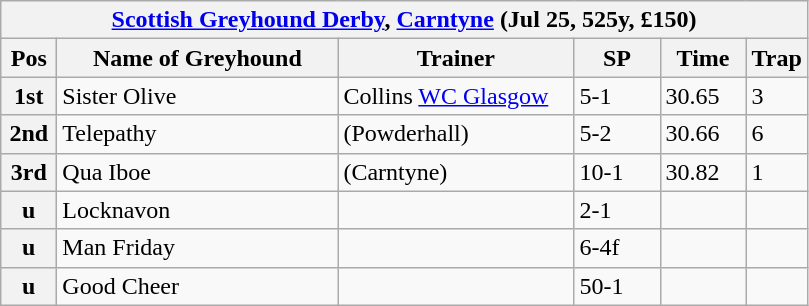<table class="wikitable">
<tr>
<th colspan="6"><a href='#'>Scottish Greyhound Derby</a>, <a href='#'>Carntyne</a> (Jul 25, 525y, £150)</th>
</tr>
<tr>
<th width=30>Pos</th>
<th width=180>Name of Greyhound</th>
<th width=150>Trainer</th>
<th width=50>SP</th>
<th width=50>Time</th>
<th width=30>Trap</th>
</tr>
<tr>
<th>1st</th>
<td>Sister Olive</td>
<td>Collins <a href='#'>WC Glasgow</a></td>
<td>5-1</td>
<td>30.65</td>
<td>3</td>
</tr>
<tr>
<th>2nd</th>
<td>Telepathy</td>
<td>(Powderhall)</td>
<td>5-2</td>
<td>30.66</td>
<td>6</td>
</tr>
<tr>
<th>3rd</th>
<td>Qua Iboe</td>
<td>(Carntyne)</td>
<td>10-1</td>
<td>30.82</td>
<td>1</td>
</tr>
<tr>
<th>u</th>
<td>Locknavon</td>
<td></td>
<td>2-1</td>
<td></td>
<td></td>
</tr>
<tr>
<th>u</th>
<td>Man Friday</td>
<td></td>
<td>6-4f</td>
<td></td>
<td></td>
</tr>
<tr>
<th>u</th>
<td>Good Cheer</td>
<td></td>
<td>50-1</td>
<td></td>
<td></td>
</tr>
</table>
